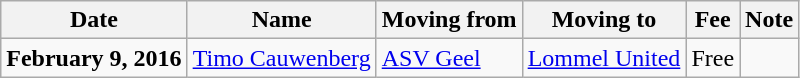<table class="wikitable sortable">
<tr>
<th>Date</th>
<th>Name</th>
<th>Moving from</th>
<th>Moving to</th>
<th>Fee</th>
<th>Note</th>
</tr>
<tr>
<td><strong>February 9, 2016</strong></td>
<td> <a href='#'>Timo Cauwenberg</a></td>
<td> <a href='#'>ASV Geel</a></td>
<td> <a href='#'>Lommel United</a></td>
<td>Free </td>
<td></td>
</tr>
</table>
